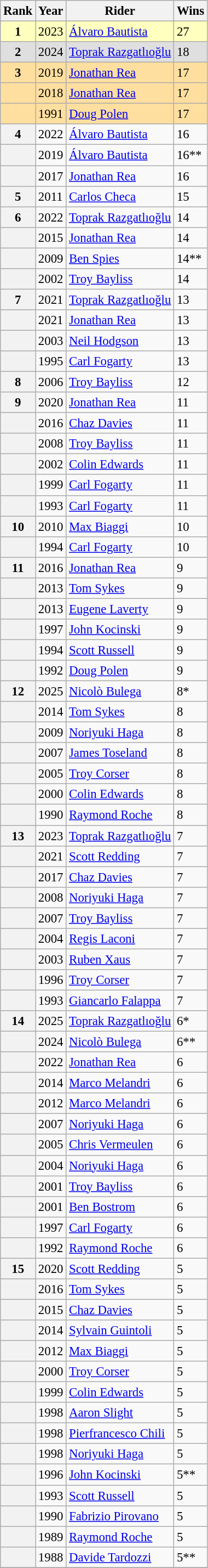<table class="wikitable" style="font-size: 95%;">
<tr>
<th>Rank</th>
<th>Year</th>
<th>Rider</th>
<th>Wins</th>
</tr>
<tr>
<th style="background:#ffffbf;" align="center">1</th>
<td style="background:#ffffbf;">2023</td>
<td style="background:#ffffbf;"> <a href='#'>Álvaro Bautista</a></td>
<td style="background:#ffffbf;">27</td>
</tr>
<tr>
<th style="background:#dfdfdf;" align="center">2</th>
<td style="background:#dfdfdf;">2024</td>
<td style="background:#dfdfdf;"> <a href='#'>Toprak Razgatlıoğlu</a></td>
<td style="background:#dfdfdf;">18</td>
</tr>
<tr>
<th style="background:#ffdf9f;" align="center">3</th>
<td style="background:#ffdf9f;">2019</td>
<td style="background:#ffdf9f;"> <a href='#'>Jonathan Rea</a></td>
<td style="background:#ffdf9f;">17</td>
</tr>
<tr>
<td style="background:#ffdf9f;" align="center"></td>
<td style="background:#ffdf9f;">2018</td>
<td style="background:#ffdf9f;"> <a href='#'>Jonathan Rea</a></td>
<td style="background:#ffdf9f;">17</td>
</tr>
<tr>
<td style="background:#ffdf9f;" align="center"></td>
<td style="background:#ffdf9f;">1991</td>
<td style="background:#ffdf9f;"> <a href='#'>Doug Polen</a></td>
<td style="background:#ffdf9f;">17</td>
</tr>
<tr>
<th>4</th>
<td>2022</td>
<td> <a href='#'>Álvaro Bautista</a></td>
<td>16</td>
</tr>
<tr>
<th></th>
<td>2019</td>
<td> <a href='#'>Álvaro Bautista</a></td>
<td>16**</td>
</tr>
<tr>
<th></th>
<td>2017</td>
<td> <a href='#'>Jonathan Rea</a></td>
<td>16</td>
</tr>
<tr>
<th>5</th>
<td>2011</td>
<td> <a href='#'>Carlos Checa</a></td>
<td>15</td>
</tr>
<tr>
<th>6</th>
<td>2022</td>
<td> <a href='#'>Toprak Razgatlıoğlu</a></td>
<td>14</td>
</tr>
<tr>
<th></th>
<td>2015</td>
<td> <a href='#'>Jonathan Rea</a></td>
<td>14</td>
</tr>
<tr>
<th></th>
<td>2009</td>
<td> <a href='#'>Ben Spies</a></td>
<td>14**</td>
</tr>
<tr>
<th></th>
<td>2002</td>
<td> <a href='#'>Troy Bayliss</a></td>
<td>14</td>
</tr>
<tr>
<th>7</th>
<td>2021</td>
<td> <a href='#'>Toprak Razgatlıoğlu</a></td>
<td>13</td>
</tr>
<tr>
<th></th>
<td>2021</td>
<td> <a href='#'>Jonathan Rea</a></td>
<td>13</td>
</tr>
<tr>
<th></th>
<td>2003</td>
<td> <a href='#'>Neil Hodgson</a></td>
<td>13</td>
</tr>
<tr>
<th></th>
<td>1995</td>
<td> <a href='#'>Carl Fogarty</a></td>
<td>13</td>
</tr>
<tr>
<th>8</th>
<td>2006</td>
<td> <a href='#'>Troy Bayliss</a></td>
<td>12</td>
</tr>
<tr>
<th>9</th>
<td>2020</td>
<td> <a href='#'>Jonathan Rea</a></td>
<td>11</td>
</tr>
<tr>
<th></th>
<td>2016</td>
<td> <a href='#'>Chaz Davies</a></td>
<td>11</td>
</tr>
<tr>
<th></th>
<td>2008</td>
<td> <a href='#'>Troy Bayliss</a></td>
<td>11</td>
</tr>
<tr>
<th></th>
<td>2002</td>
<td> <a href='#'>Colin Edwards</a></td>
<td>11</td>
</tr>
<tr>
<th></th>
<td>1999</td>
<td> <a href='#'>Carl Fogarty</a></td>
<td>11</td>
</tr>
<tr>
<th></th>
<td>1993</td>
<td> <a href='#'>Carl Fogarty</a></td>
<td>11</td>
</tr>
<tr>
<th>10</th>
<td>2010</td>
<td> <a href='#'>Max Biaggi</a></td>
<td>10</td>
</tr>
<tr>
<th></th>
<td>1994</td>
<td> <a href='#'>Carl Fogarty</a></td>
<td>10</td>
</tr>
<tr>
<th>11</th>
<td>2016</td>
<td> <a href='#'>Jonathan Rea</a></td>
<td>9</td>
</tr>
<tr>
<th></th>
<td>2013</td>
<td> <a href='#'>Tom Sykes</a></td>
<td>9</td>
</tr>
<tr>
<th></th>
<td>2013</td>
<td> <a href='#'>Eugene Laverty</a></td>
<td>9</td>
</tr>
<tr>
<th></th>
<td>1997</td>
<td> <a href='#'>John Kocinski</a></td>
<td>9</td>
</tr>
<tr>
<th></th>
<td>1994</td>
<td> <a href='#'>Scott Russell</a></td>
<td>9</td>
</tr>
<tr>
<th></th>
<td>1992</td>
<td> <a href='#'>Doug Polen</a></td>
<td>9</td>
</tr>
<tr>
<th>12</th>
<td>2025</td>
<td> <a href='#'>Nicolò Bulega</a></td>
<td>8*</td>
</tr>
<tr>
<th></th>
<td>2014</td>
<td> <a href='#'>Tom Sykes</a></td>
<td>8</td>
</tr>
<tr>
<th></th>
<td>2009</td>
<td> <a href='#'>Noriyuki Haga</a></td>
<td>8</td>
</tr>
<tr>
<th></th>
<td>2007</td>
<td> <a href='#'>James Toseland</a></td>
<td>8</td>
</tr>
<tr>
<th></th>
<td>2005</td>
<td> <a href='#'>Troy Corser</a></td>
<td>8</td>
</tr>
<tr>
<th></th>
<td>2000</td>
<td> <a href='#'>Colin Edwards</a></td>
<td>8</td>
</tr>
<tr>
<th></th>
<td>1990</td>
<td> <a href='#'>Raymond Roche</a></td>
<td>8</td>
</tr>
<tr>
<th>13</th>
<td>2023</td>
<td> <a href='#'>Toprak Razgatlıoğlu</a></td>
<td>7</td>
</tr>
<tr>
<th></th>
<td>2021</td>
<td> <a href='#'>Scott Redding</a></td>
<td>7</td>
</tr>
<tr>
<th></th>
<td>2017</td>
<td> <a href='#'>Chaz Davies</a></td>
<td>7</td>
</tr>
<tr>
<th></th>
<td>2008</td>
<td> <a href='#'>Noriyuki Haga</a></td>
<td>7</td>
</tr>
<tr>
<th></th>
<td>2007</td>
<td> <a href='#'>Troy Bayliss</a></td>
<td>7</td>
</tr>
<tr>
<th></th>
<td>2004</td>
<td> <a href='#'>Regis Laconi</a></td>
<td>7</td>
</tr>
<tr>
<th></th>
<td>2003</td>
<td> <a href='#'>Ruben Xaus</a></td>
<td>7</td>
</tr>
<tr>
<th></th>
<td>1996</td>
<td> <a href='#'>Troy Corser</a></td>
<td>7</td>
</tr>
<tr>
<th></th>
<td>1993</td>
<td> <a href='#'>Giancarlo Falappa</a></td>
<td>7</td>
</tr>
<tr>
<th>14</th>
<td>2025</td>
<td> <a href='#'>Toprak Razgatlıoğlu</a></td>
<td>6*</td>
</tr>
<tr>
<th></th>
<td>2024</td>
<td> <a href='#'>Nicolò Bulega</a></td>
<td>6**</td>
</tr>
<tr>
<th></th>
<td>2022</td>
<td> <a href='#'>Jonathan Rea</a></td>
<td>6</td>
</tr>
<tr>
<th></th>
<td>2014</td>
<td> <a href='#'>Marco Melandri</a></td>
<td>6</td>
</tr>
<tr>
<th></th>
<td>2012</td>
<td> <a href='#'>Marco Melandri</a></td>
<td>6</td>
</tr>
<tr>
<th></th>
<td>2007</td>
<td> <a href='#'>Noriyuki Haga</a></td>
<td>6</td>
</tr>
<tr>
<th></th>
<td>2005</td>
<td> <a href='#'>Chris Vermeulen</a></td>
<td>6</td>
</tr>
<tr>
<th></th>
<td>2004</td>
<td> <a href='#'>Noriyuki Haga</a></td>
<td>6</td>
</tr>
<tr>
<th></th>
<td>2001</td>
<td> <a href='#'>Troy Bayliss</a></td>
<td>6</td>
</tr>
<tr>
<th></th>
<td>2001</td>
<td> <a href='#'>Ben Bostrom</a></td>
<td>6</td>
</tr>
<tr>
<th></th>
<td>1997</td>
<td> <a href='#'>Carl Fogarty</a></td>
<td>6</td>
</tr>
<tr>
<th></th>
<td>1992</td>
<td> <a href='#'>Raymond Roche</a></td>
<td>6</td>
</tr>
<tr>
<th>15</th>
<td>2020</td>
<td> <a href='#'>Scott Redding</a></td>
<td>5</td>
</tr>
<tr>
<th></th>
<td>2016</td>
<td> <a href='#'>Tom Sykes</a></td>
<td>5</td>
</tr>
<tr>
<th></th>
<td>2015</td>
<td> <a href='#'>Chaz Davies</a></td>
<td>5</td>
</tr>
<tr>
<th></th>
<td>2014</td>
<td> <a href='#'>Sylvain Guintoli</a></td>
<td>5</td>
</tr>
<tr>
<th></th>
<td>2012</td>
<td> <a href='#'>Max Biaggi</a></td>
<td>5</td>
</tr>
<tr>
<th></th>
<td>2000</td>
<td> <a href='#'>Troy Corser</a></td>
<td>5</td>
</tr>
<tr>
<th></th>
<td>1999</td>
<td> <a href='#'>Colin Edwards</a></td>
<td>5</td>
</tr>
<tr>
<th></th>
<td>1998</td>
<td> <a href='#'>Aaron Slight</a></td>
<td>5</td>
</tr>
<tr>
<th></th>
<td>1998</td>
<td> <a href='#'>Pierfrancesco Chili</a></td>
<td>5</td>
</tr>
<tr>
<th></th>
<td>1998</td>
<td> <a href='#'>Noriyuki Haga</a></td>
<td>5</td>
</tr>
<tr>
<th></th>
<td>1996</td>
<td> <a href='#'>John Kocinski</a></td>
<td>5**</td>
</tr>
<tr>
<th></th>
<td>1993</td>
<td> <a href='#'>Scott Russell</a></td>
<td>5</td>
</tr>
<tr>
<th></th>
<td>1990</td>
<td> <a href='#'>Fabrizio Pirovano</a></td>
<td>5</td>
</tr>
<tr>
<th></th>
<td>1989</td>
<td> <a href='#'>Raymond Roche</a></td>
<td>5</td>
</tr>
<tr>
<th></th>
<td>1988</td>
<td> <a href='#'>Davide Tardozzi</a></td>
<td>5**</td>
</tr>
<tr>
</tr>
</table>
